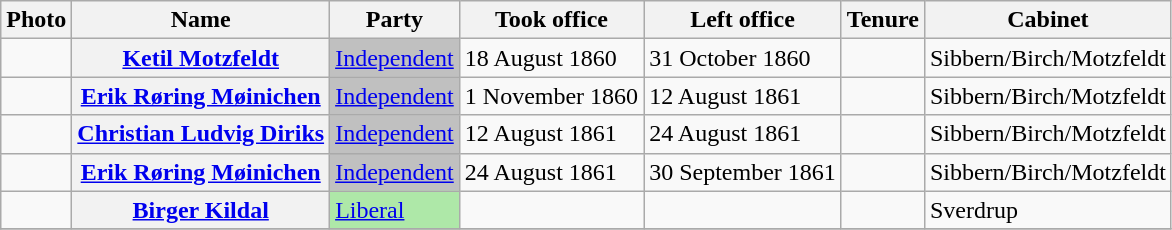<table class="wikitable plainrowheaders sortable">
<tr>
<th scope=col class=unsortable>Photo</th>
<th scope=col>Name</th>
<th scope=col>Party</th>
<th scope=col>Took office</th>
<th scope=col>Left office</th>
<th scope=col>Tenure</th>
<th scope=col>Cabinet</th>
</tr>
<tr>
<td align=center></td>
<th scope=row><a href='#'>Ketil Motzfeldt</a></th>
<td style="background:#C0C0C0"><a href='#'>Independent</a></td>
<td>18 August 1860</td>
<td>31 October 1860</td>
<td></td>
<td>Sibbern/Birch/Motzfeldt</td>
</tr>
<tr>
<td align=center></td>
<th scope=row><a href='#'>Erik Røring Møinichen</a></th>
<td style="background:#C0C0C0"><a href='#'>Independent</a></td>
<td>1 November 1860</td>
<td>12 August 1861</td>
<td></td>
<td>Sibbern/Birch/Motzfeldt</td>
</tr>
<tr>
<td align=center></td>
<th scope=row><a href='#'>Christian Ludvig Diriks</a></th>
<td style="background:#C0C0C0"><a href='#'>Independent</a></td>
<td>12 August 1861</td>
<td>24 August 1861</td>
<td></td>
<td>Sibbern/Birch/Motzfeldt</td>
</tr>
<tr>
<td align=center></td>
<th scope=row><a href='#'>Erik Røring Møinichen</a></th>
<td style="background:#C0C0C0"><a href='#'>Independent</a></td>
<td>24 August 1861</td>
<td>30 September 1861</td>
<td></td>
<td>Sibbern/Birch/Motzfeldt</td>
</tr>
<tr>
<td align=center></td>
<th scope=row><a href='#'>Birger Kildal</a></th>
<td style="background:#AEE8A8"><a href='#'>Liberal</a></td>
<td></td>
<td></td>
<td></td>
<td>Sverdrup</td>
</tr>
<tr>
</tr>
</table>
